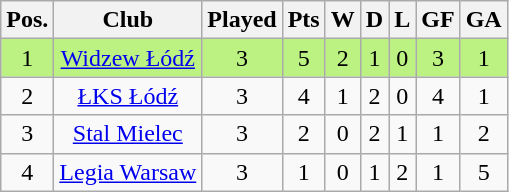<table class="wikitable" style="text-align: center">
<tr>
<th>Pos.</th>
<th>Club</th>
<th>Played</th>
<th>Pts</th>
<th>W</th>
<th>D</th>
<th>L</th>
<th>GF</th>
<th>GA</th>
</tr>
<tr>
<td bgcolor="#bcf282">1</td>
<td bgcolor="#bcf282"><a href='#'>Widzew Łódź</a></td>
<td bgcolor="#bcf282">3</td>
<td bgcolor="#bcf282">5</td>
<td bgcolor="#bcf282">2</td>
<td bgcolor="#bcf282">1</td>
<td bgcolor="#bcf282">0</td>
<td bgcolor="#bcf282">3</td>
<td bgcolor="#bcf282">1</td>
</tr>
<tr>
<td>2</td>
<td><a href='#'>ŁKS Łódź</a></td>
<td>3</td>
<td>4</td>
<td>1</td>
<td>2</td>
<td>0</td>
<td>4</td>
<td>1</td>
</tr>
<tr>
<td>3</td>
<td><a href='#'>Stal Mielec</a></td>
<td>3</td>
<td>2</td>
<td>0</td>
<td>2</td>
<td>1</td>
<td>1</td>
<td>2</td>
</tr>
<tr>
<td>4</td>
<td><a href='#'>Legia Warsaw</a></td>
<td>3</td>
<td>1</td>
<td>0</td>
<td>1</td>
<td>2</td>
<td>1</td>
<td>5</td>
</tr>
</table>
